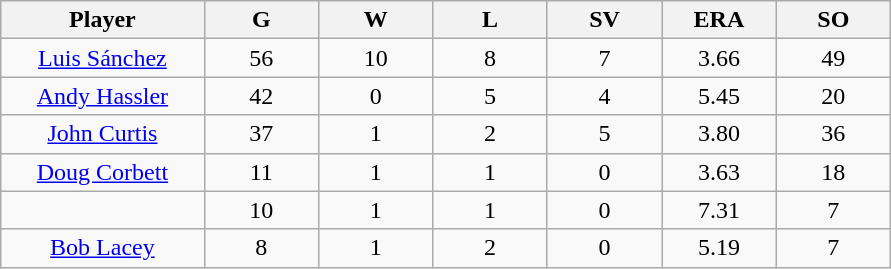<table class="wikitable sortable">
<tr>
<th bgcolor="#DDDDFF" width="16%">Player</th>
<th bgcolor="#DDDDFF" width="9%">G</th>
<th bgcolor="#DDDDFF" width="9%">W</th>
<th bgcolor="#DDDDFF" width="9%">L</th>
<th bgcolor="#DDDDFF" width="9%">SV</th>
<th bgcolor="#DDDDFF" width="9%">ERA</th>
<th bgcolor="#DDDDFF" width="9%">SO</th>
</tr>
<tr align="center">
<td><a href='#'>Luis Sánchez</a></td>
<td>56</td>
<td>10</td>
<td>8</td>
<td>7</td>
<td>3.66</td>
<td>49</td>
</tr>
<tr align=center>
<td><a href='#'>Andy Hassler</a></td>
<td>42</td>
<td>0</td>
<td>5</td>
<td>4</td>
<td>5.45</td>
<td>20</td>
</tr>
<tr align=center>
<td><a href='#'>John Curtis</a></td>
<td>37</td>
<td>1</td>
<td>2</td>
<td>5</td>
<td>3.80</td>
<td>36</td>
</tr>
<tr align=center>
<td><a href='#'>Doug Corbett</a></td>
<td>11</td>
<td>1</td>
<td>1</td>
<td>0</td>
<td>3.63</td>
<td>18</td>
</tr>
<tr align=center>
<td></td>
<td>10</td>
<td>1</td>
<td>1</td>
<td>0</td>
<td>7.31</td>
<td>7</td>
</tr>
<tr align="center">
<td><a href='#'>Bob Lacey</a></td>
<td>8</td>
<td>1</td>
<td>2</td>
<td>0</td>
<td>5.19</td>
<td>7</td>
</tr>
</table>
